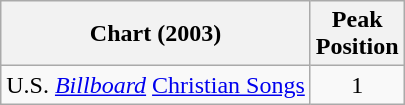<table class="wikitable">
<tr>
<th align="center">Chart (2003)</th>
<th align="center">Peak<br> Position</th>
</tr>
<tr>
<td align="left">U.S. <em><a href='#'>Billboard</a></em> <a href='#'>Christian Songs</a></td>
<td align="center">1</td>
</tr>
</table>
